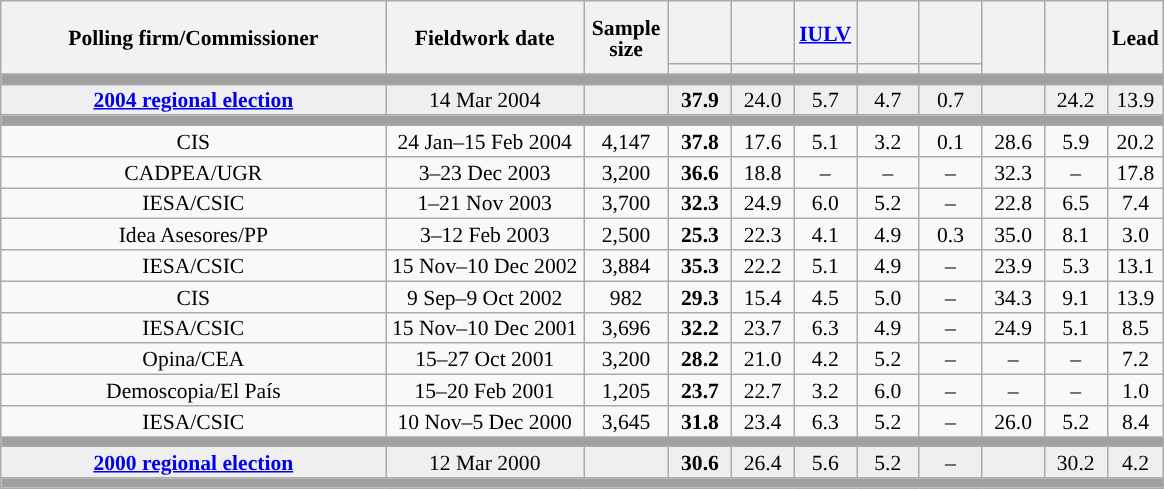<table class="wikitable collapsible collapsed" style="text-align:center; font-size:90%; line-height:14px;">
<tr style="height:42px;">
<th style="width:250px;" rowspan="2">Polling firm/Commissioner</th>
<th style="width:125px;" rowspan="2">Fieldwork date</th>
<th style="width:50px;" rowspan="2">Sample size</th>
<th style="width:35px;"></th>
<th style="width:35px;"></th>
<th style="width:35px;"><a href='#'>IULV</a></th>
<th style="width:35px;"></th>
<th style="width:35px;"></th>
<th style="width:35px;" rowspan="2"></th>
<th style="width:35px;" rowspan="2"></th>
<th style="width:30px;" rowspan="2">Lead</th>
</tr>
<tr>
<th style="color:inherit;background:"></th>
<th style="color:inherit;background:"></th>
<th style="color:inherit;background:"></th>
<th style="color:inherit;background:"></th>
<th style="color:inherit;background:"></th>
</tr>
<tr>
<td colspan="11" style="background:#A0A0A0"></td>
</tr>
<tr style="background:#EFEFEF;">
<td><strong><a href='#'>2004 regional election</a></strong></td>
<td>14 Mar 2004</td>
<td></td>
<td><strong>37.9</strong></td>
<td>24.0</td>
<td>5.7</td>
<td>4.7</td>
<td>0.7</td>
<td></td>
<td>24.2</td>
<td style="background:">13.9</td>
</tr>
<tr>
<td colspan="11" style="background:#A0A0A0"></td>
</tr>
<tr>
<td>CIS</td>
<td>24 Jan–15 Feb 2004</td>
<td>4,147</td>
<td><strong>37.8</strong></td>
<td>17.6</td>
<td>5.1</td>
<td>3.2</td>
<td>0.1</td>
<td>28.6</td>
<td>5.9</td>
<td style="background:">20.2</td>
</tr>
<tr>
<td>CADPEA/UGR</td>
<td>3–23 Dec 2003</td>
<td>3,200</td>
<td><strong>36.6</strong></td>
<td>18.8</td>
<td>–</td>
<td>–</td>
<td>–</td>
<td>32.3</td>
<td>–</td>
<td style="background:">17.8</td>
</tr>
<tr>
<td>IESA/CSIC</td>
<td>1–21 Nov 2003</td>
<td>3,700</td>
<td><strong>32.3</strong></td>
<td>24.9</td>
<td>6.0</td>
<td>5.2</td>
<td>–</td>
<td>22.8</td>
<td>6.5</td>
<td style="background:">7.4</td>
</tr>
<tr>
<td>Idea Asesores/PP</td>
<td>3–12 Feb 2003</td>
<td>2,500</td>
<td><strong>25.3</strong></td>
<td>22.3</td>
<td>4.1</td>
<td>4.9</td>
<td>0.3</td>
<td>35.0</td>
<td>8.1</td>
<td style="background:">3.0</td>
</tr>
<tr>
<td>IESA/CSIC</td>
<td>15 Nov–10 Dec 2002</td>
<td>3,884</td>
<td><strong>35.3</strong></td>
<td>22.2</td>
<td>5.1</td>
<td>4.9</td>
<td>–</td>
<td>23.9</td>
<td>5.3</td>
<td style="background:">13.1</td>
</tr>
<tr>
<td>CIS</td>
<td>9 Sep–9 Oct 2002</td>
<td>982</td>
<td><strong>29.3</strong></td>
<td>15.4</td>
<td>4.5</td>
<td>5.0</td>
<td>–</td>
<td>34.3</td>
<td>9.1</td>
<td style="background:">13.9</td>
</tr>
<tr>
<td>IESA/CSIC</td>
<td>15 Nov–10 Dec 2001</td>
<td>3,696</td>
<td><strong>32.2</strong></td>
<td>23.7</td>
<td>6.3</td>
<td>4.9</td>
<td>–</td>
<td>24.9</td>
<td>5.1</td>
<td style="background:">8.5</td>
</tr>
<tr>
<td>Opina/CEA</td>
<td>15–27 Oct 2001</td>
<td>3,200</td>
<td><strong>28.2</strong></td>
<td>21.0</td>
<td>4.2</td>
<td>5.2</td>
<td>–</td>
<td>–</td>
<td>–</td>
<td style="background:">7.2</td>
</tr>
<tr>
<td>Demoscopia/El País</td>
<td>15–20 Feb 2001</td>
<td>1,205</td>
<td><strong>23.7</strong></td>
<td>22.7</td>
<td>3.2</td>
<td>6.0</td>
<td>–</td>
<td>–</td>
<td>–</td>
<td style="background:">1.0</td>
</tr>
<tr>
<td>IESA/CSIC</td>
<td>10 Nov–5 Dec 2000</td>
<td>3,645</td>
<td><strong>31.8</strong></td>
<td>23.4</td>
<td>6.3</td>
<td>5.2</td>
<td>–</td>
<td>26.0</td>
<td>5.2</td>
<td style="background:">8.4</td>
</tr>
<tr>
<td colspan="11" style="background:#A0A0A0"></td>
</tr>
<tr style="background:#EFEFEF;">
<td><strong><a href='#'>2000 regional election</a></strong></td>
<td>12 Mar 2000</td>
<td></td>
<td><strong>30.6</strong></td>
<td>26.4</td>
<td>5.6</td>
<td>5.2</td>
<td>–</td>
<td></td>
<td>30.2</td>
<td style="background:">4.2</td>
</tr>
<tr>
<td colspan="11" style="background:#A0A0A0"></td>
</tr>
</table>
